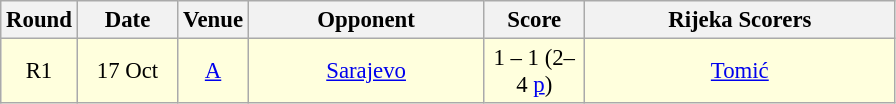<table class="wikitable sortable" style="text-align: center; font-size:95%;">
<tr>
<th width="30">Round</th>
<th width="60">Date</th>
<th width="20">Venue</th>
<th width="150">Opponent</th>
<th width="60">Score</th>
<th width="200">Rijeka Scorers</th>
</tr>
<tr bgcolor="#ffffdd">
<td>R1</td>
<td>17 Oct</td>
<td><a href='#'>A</a></td>
<td><a href='#'>Sarajevo</a></td>
<td>1 – 1 (2–4 <a href='#'>p</a>)</td>
<td><a href='#'>Tomić</a></td>
</tr>
</table>
